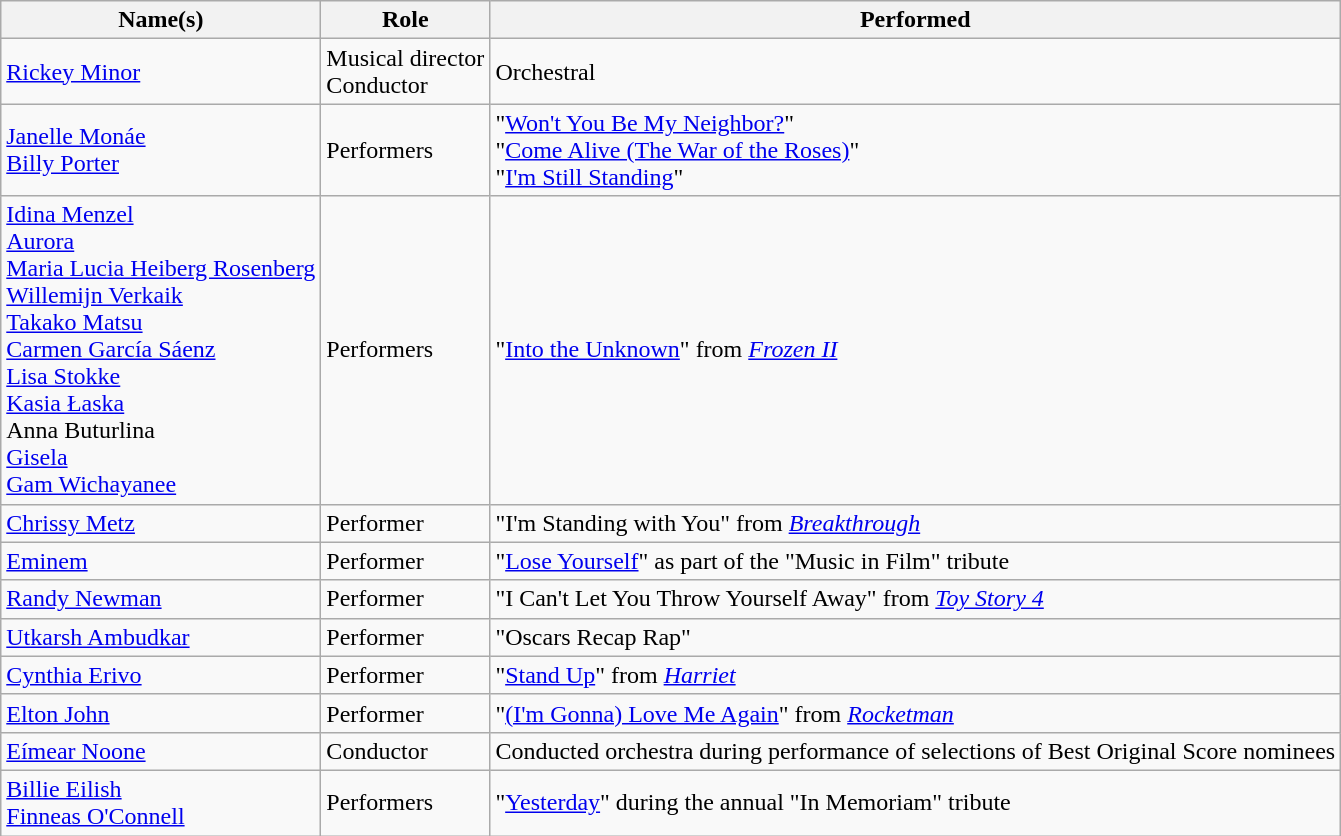<table class="wikitable sortable">
<tr>
<th>Name(s)</th>
<th>Role</th>
<th>Performed</th>
</tr>
<tr>
<td><a href='#'>Rickey Minor</a></td>
<td>Musical director<br>Conductor</td>
<td>Orchestral</td>
</tr>
<tr>
<td data-sort-value="Monáe, Janelle"><a href='#'>Janelle Monáe</a><br><a href='#'>Billy Porter</a></td>
<td>Performers</td>
<td>"<a href='#'>Won't You Be My Neighbor?</a>"<br>"<a href='#'>Come Alive (The War of the Roses)</a>"<br>"<a href='#'>I'm Still Standing</a>"</td>
</tr>
<tr>
<td data-sort-value="Menzel, Idina"><a href='#'>Idina Menzel</a><br><a href='#'>Aurora</a><br><a href='#'>Maria Lucia Heiberg Rosenberg</a><br><a href='#'>Willemijn Verkaik</a><br><a href='#'>Takako Matsu</a><br><a href='#'>Carmen García Sáenz</a><br><a href='#'>Lisa Stokke</a><br><a href='#'>Kasia Łaska</a><br>Anna Buturlina<br><a href='#'>Gisela</a><br><a href='#'>Gam Wichayanee</a></td>
<td>Performers</td>
<td>"<a href='#'>Into the Unknown</a>" from <em><a href='#'>Frozen II</a></em></td>
</tr>
<tr>
<td data-sort-value="Metz, Chrissy"><a href='#'>Chrissy Metz</a></td>
<td>Performer</td>
<td>"I'm Standing with You" from <em><a href='#'>Breakthrough</a></em></td>
</tr>
<tr>
<td><a href='#'>Eminem</a></td>
<td>Performer</td>
<td>"<a href='#'>Lose Yourself</a>" as part of the "Music in Film" tribute</td>
</tr>
<tr>
<td data-sort-value="Newman, Randy"><a href='#'>Randy Newman</a></td>
<td>Performer</td>
<td>"I Can't Let You Throw Yourself Away" from <em><a href='#'>Toy Story 4</a></em></td>
</tr>
<tr>
<td data-sort-value="Ambudkar, Utkarsh"><a href='#'>Utkarsh Ambudkar</a></td>
<td>Performer</td>
<td>"Oscars Recap Rap"</td>
</tr>
<tr>
<td data-sort-value="Erivo, Cynthia"><a href='#'>Cynthia Erivo</a></td>
<td>Performer</td>
<td>"<a href='#'>Stand Up</a>" from <em><a href='#'>Harriet</a></em></td>
</tr>
<tr>
<td data-sort-value="John, Elton"><a href='#'>Elton John</a></td>
<td>Performer</td>
<td>"<a href='#'>(I'm Gonna) Love Me Again</a>" from <em><a href='#'>Rocketman</a></em></td>
</tr>
<tr>
<td data-sort-value="Noone, Eímear"><a href='#'>Eímear Noone</a></td>
<td>Conductor</td>
<td>Conducted orchestra during performance of selections of Best Original Score nominees</td>
</tr>
<tr>
<td data-sort-value="Eilish, Billie"><a href='#'>Billie Eilish</a><br><a href='#'>Finneas O'Connell</a></td>
<td>Performers</td>
<td>"<a href='#'>Yesterday</a>" during the annual "In Memoriam" tribute</td>
</tr>
</table>
